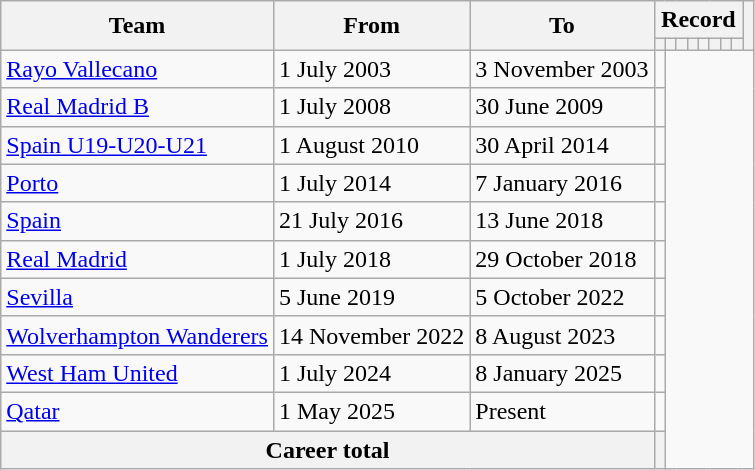<table class=wikitable style="text-align: center;">
<tr>
<th rowspan=2>Team</th>
<th rowspan=2>From</th>
<th rowspan=2>To</th>
<th colspan=8>Record</th>
<th rowspan=2></th>
</tr>
<tr>
<th></th>
<th></th>
<th></th>
<th></th>
<th></th>
<th></th>
<th></th>
<th></th>
</tr>
<tr>
<td align=left><a href='#'>Rayo Vallecano</a></td>
<td align=left>1 July 2003</td>
<td align=left>3 November 2003<br></td>
<td></td>
</tr>
<tr>
<td align=left><a href='#'>Real Madrid B</a></td>
<td align=left>1 July 2008</td>
<td align=left>30 June 2009<br></td>
<td></td>
</tr>
<tr>
<td align=left><a href='#'>Spain U19-U20-U21</a></td>
<td align=left>1 August 2010</td>
<td align=left>30 April 2014<br></td>
<td></td>
</tr>
<tr>
<td align=left><a href='#'>Porto</a></td>
<td align=left>1 July 2014</td>
<td align=left>7 January 2016<br></td>
<td></td>
</tr>
<tr>
<td align=left><a href='#'>Spain</a></td>
<td align=left>21 July 2016</td>
<td align=left>13 June 2018<br></td>
<td></td>
</tr>
<tr>
<td align=left><a href='#'>Real Madrid</a></td>
<td align=left>1 July 2018</td>
<td align=left>29 October 2018<br></td>
<td></td>
</tr>
<tr>
<td align=left><a href='#'>Sevilla</a></td>
<td align=left>5 June 2019</td>
<td align=left>5 October 2022<br></td>
<td></td>
</tr>
<tr>
<td align=left><a href='#'>Wolverhampton Wanderers</a></td>
<td align=left>14 November 2022</td>
<td align=left>8 August 2023<br></td>
<td></td>
</tr>
<tr>
<td align=left><a href='#'>West Ham United</a></td>
<td align=left>1 July 2024</td>
<td align=left>8 January 2025<br></td>
<td></td>
</tr>
<tr>
<td align=left><a href='#'>Qatar</a></td>
<td align=left>1 May 2025</td>
<td align=left>Present<br></td>
<td></td>
</tr>
<tr>
<th colspan=3>Career total<br></th>
<th></th>
</tr>
</table>
